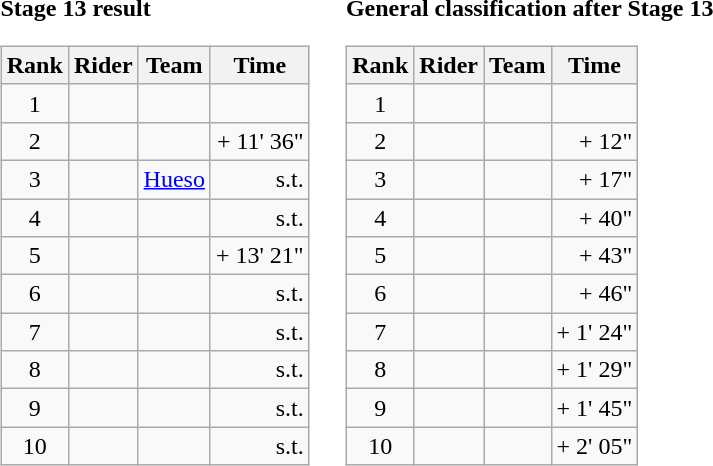<table>
<tr>
<td><strong>Stage 13 result</strong><br><table class="wikitable">
<tr>
<th scope="col">Rank</th>
<th scope="col">Rider</th>
<th scope="col">Team</th>
<th scope="col">Time</th>
</tr>
<tr>
<td style="text-align:center;">1</td>
<td></td>
<td></td>
<td style="text-align:right;"></td>
</tr>
<tr>
<td style="text-align:center;">2</td>
<td></td>
<td></td>
<td style="text-align:right;">+ 11' 36"</td>
</tr>
<tr>
<td style="text-align:center;">3</td>
<td></td>
<td><a href='#'>Hueso</a></td>
<td style="text-align:right;">s.t.</td>
</tr>
<tr>
<td style="text-align:center;">4</td>
<td></td>
<td></td>
<td style="text-align:right;">s.t.</td>
</tr>
<tr>
<td style="text-align:center;">5</td>
<td></td>
<td></td>
<td style="text-align:right;">+ 13' 21"</td>
</tr>
<tr>
<td style="text-align:center;">6</td>
<td></td>
<td></td>
<td style="text-align:right;">s.t.</td>
</tr>
<tr>
<td style="text-align:center;">7</td>
<td></td>
<td></td>
<td style="text-align:right;">s.t.</td>
</tr>
<tr>
<td style="text-align:center;">8</td>
<td></td>
<td></td>
<td style="text-align:right;">s.t.</td>
</tr>
<tr>
<td style="text-align:center;">9</td>
<td></td>
<td></td>
<td style="text-align:right;">s.t.</td>
</tr>
<tr>
<td style="text-align:center;">10</td>
<td></td>
<td></td>
<td style="text-align:right;">s.t.</td>
</tr>
</table>
</td>
<td></td>
<td><strong>General classification after Stage 13</strong><br><table class="wikitable">
<tr>
<th scope="col">Rank</th>
<th scope="col">Rider</th>
<th scope="col">Team</th>
<th scope="col">Time</th>
</tr>
<tr>
<td style="text-align:center;">1</td>
<td></td>
<td></td>
<td style="text-align:right;"></td>
</tr>
<tr>
<td style="text-align:center;">2</td>
<td></td>
<td></td>
<td style="text-align:right;">+ 12"</td>
</tr>
<tr>
<td style="text-align:center;">3</td>
<td></td>
<td></td>
<td style="text-align:right;">+ 17"</td>
</tr>
<tr>
<td style="text-align:center;">4</td>
<td></td>
<td></td>
<td style="text-align:right;">+ 40"</td>
</tr>
<tr>
<td style="text-align:center;">5</td>
<td></td>
<td></td>
<td style="text-align:right;">+ 43"</td>
</tr>
<tr>
<td style="text-align:center;">6</td>
<td></td>
<td></td>
<td style="text-align:right;">+ 46"</td>
</tr>
<tr>
<td style="text-align:center;">7</td>
<td></td>
<td></td>
<td style="text-align:right;">+ 1' 24"</td>
</tr>
<tr>
<td style="text-align:center;">8</td>
<td></td>
<td></td>
<td style="text-align:right;">+ 1' 29"</td>
</tr>
<tr>
<td style="text-align:center;">9</td>
<td></td>
<td></td>
<td style="text-align:right;">+ 1' 45"</td>
</tr>
<tr>
<td style="text-align:center;">10</td>
<td></td>
<td></td>
<td style="text-align:right;">+ 2' 05"</td>
</tr>
</table>
</td>
</tr>
</table>
